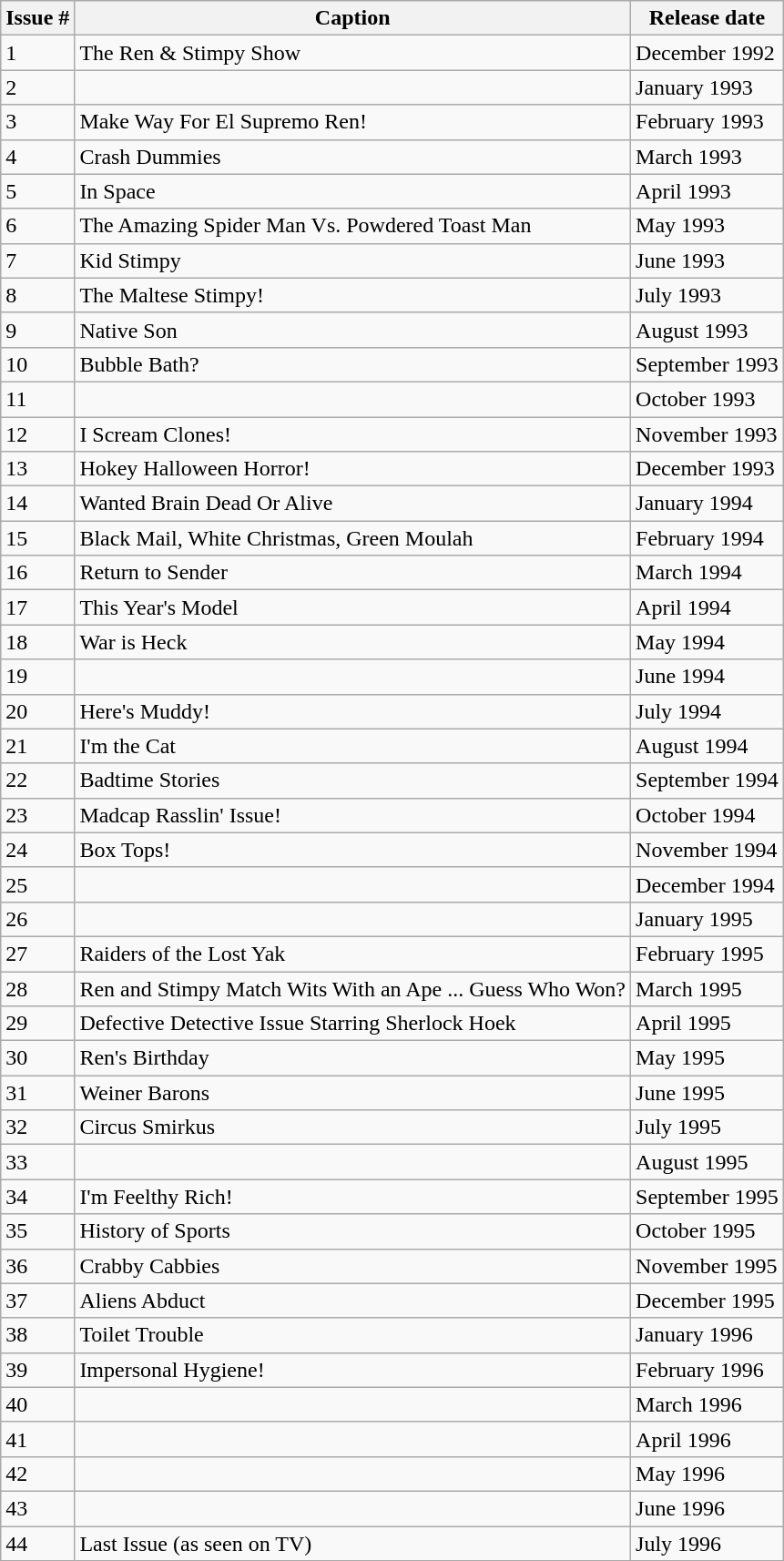<table class="wikitable collapsible collapsed">
<tr>
<th>Issue #</th>
<th>Caption</th>
<th>Release date</th>
</tr>
<tr>
<td>1</td>
<td>The Ren & Stimpy Show</td>
<td>December 1992</td>
</tr>
<tr>
<td>2</td>
<td></td>
<td>January 1993</td>
</tr>
<tr>
<td>3</td>
<td>Make Way For El Supremo Ren!</td>
<td>February 1993</td>
</tr>
<tr>
<td>4</td>
<td>Crash Dummies</td>
<td>March 1993</td>
</tr>
<tr>
<td>5</td>
<td>In Space</td>
<td>April 1993</td>
</tr>
<tr>
<td>6</td>
<td>The Amazing Spider Man Vs. Powdered Toast Man</td>
<td>May 1993</td>
</tr>
<tr>
<td>7</td>
<td>Kid Stimpy</td>
<td>June 1993</td>
</tr>
<tr>
<td>8</td>
<td>The Maltese Stimpy!</td>
<td>July 1993</td>
</tr>
<tr>
<td>9</td>
<td>Native Son</td>
<td>August 1993</td>
</tr>
<tr>
<td>10</td>
<td>Bubble Bath?</td>
<td>September 1993</td>
</tr>
<tr>
<td>11</td>
<td></td>
<td>October 1993</td>
</tr>
<tr>
<td>12</td>
<td>I Scream Clones!</td>
<td>November 1993</td>
</tr>
<tr>
<td>13</td>
<td>Hokey Halloween Horror!</td>
<td>December 1993</td>
</tr>
<tr>
<td>14</td>
<td>Wanted Brain Dead Or Alive</td>
<td>January 1994</td>
</tr>
<tr>
<td>15</td>
<td>Black Mail, White Christmas, Green Moulah</td>
<td>February 1994</td>
</tr>
<tr>
<td>16</td>
<td>Return to Sender</td>
<td>March 1994</td>
</tr>
<tr>
<td>17</td>
<td>This Year's Model</td>
<td>April 1994</td>
</tr>
<tr>
<td>18</td>
<td>War is Heck</td>
<td>May 1994</td>
</tr>
<tr>
<td>19</td>
<td></td>
<td>June 1994</td>
</tr>
<tr>
<td>20</td>
<td>Here's Muddy!</td>
<td>July 1994</td>
</tr>
<tr>
<td>21</td>
<td>I'm the Cat</td>
<td>August 1994</td>
</tr>
<tr>
<td>22</td>
<td>Badtime Stories</td>
<td>September 1994</td>
</tr>
<tr>
<td>23</td>
<td>Madcap Rasslin' Issue!</td>
<td>October 1994</td>
</tr>
<tr>
<td>24</td>
<td>Box Tops!</td>
<td>November 1994</td>
</tr>
<tr>
<td>25</td>
<td></td>
<td>December 1994</td>
</tr>
<tr>
<td>26</td>
<td></td>
<td>January 1995</td>
</tr>
<tr>
<td>27</td>
<td>Raiders of the Lost Yak</td>
<td>February 1995</td>
</tr>
<tr>
<td>28</td>
<td>Ren and Stimpy Match Wits With an Ape ... Guess Who Won?</td>
<td>March 1995</td>
</tr>
<tr>
<td>29</td>
<td>Defective Detective Issue Starring Sherlock Hoek</td>
<td>April 1995</td>
</tr>
<tr>
<td>30</td>
<td>Ren's Birthday</td>
<td>May 1995</td>
</tr>
<tr>
<td>31</td>
<td>Weiner Barons</td>
<td>June 1995</td>
</tr>
<tr>
<td>32</td>
<td>Circus Smirkus</td>
<td>July 1995</td>
</tr>
<tr>
<td>33</td>
<td></td>
<td>August 1995</td>
</tr>
<tr>
<td>34</td>
<td>I'm Feelthy Rich!</td>
<td>September 1995</td>
</tr>
<tr>
<td>35</td>
<td>History of Sports</td>
<td>October 1995</td>
</tr>
<tr>
<td>36</td>
<td>Crabby Cabbies</td>
<td>November 1995</td>
</tr>
<tr>
<td>37</td>
<td>Aliens Abduct</td>
<td>December 1995</td>
</tr>
<tr>
<td>38</td>
<td>Toilet Trouble</td>
<td>January 1996</td>
</tr>
<tr>
<td>39</td>
<td>Impersonal Hygiene!</td>
<td>February 1996</td>
</tr>
<tr>
<td>40</td>
<td></td>
<td>March 1996</td>
</tr>
<tr>
<td>41</td>
<td></td>
<td>April 1996</td>
</tr>
<tr>
<td>42</td>
<td></td>
<td>May 1996</td>
</tr>
<tr>
<td>43</td>
<td></td>
<td>June 1996</td>
</tr>
<tr>
<td>44</td>
<td>Last Issue (as seen on TV)</td>
<td>July 1996</td>
</tr>
</table>
